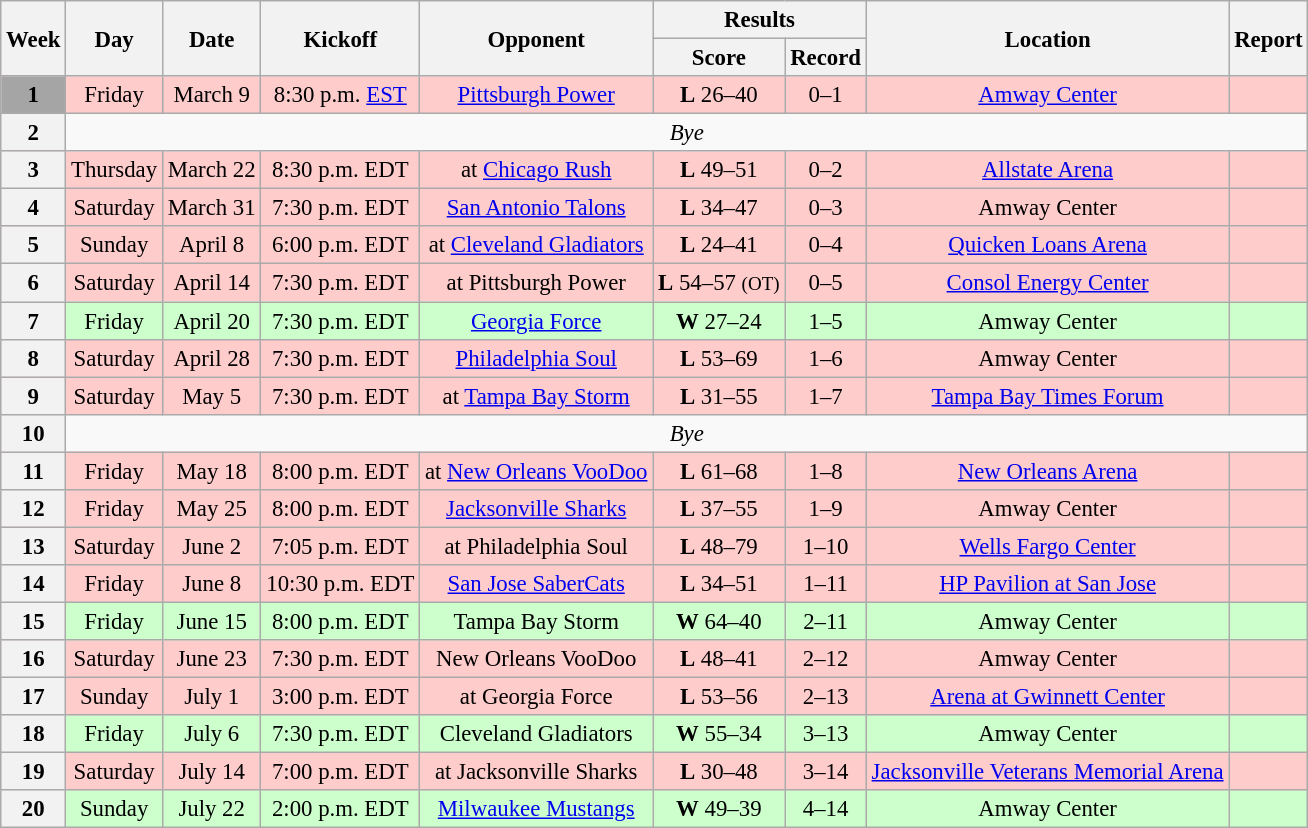<table class="wikitable" style="font-size: 95%;">
<tr>
<th rowspan="2">Week</th>
<th rowspan="2">Day</th>
<th rowspan="2">Date</th>
<th rowspan="2">Kickoff</th>
<th rowspan="2">Opponent</th>
<th colspan="2">Results</th>
<th rowspan="2">Location</th>
<th rowspan="2">Report</th>
</tr>
<tr>
<th>Score</th>
<th>Record</th>
</tr>
<tr style="background:#fcc">
<th style="background:#a5a5a5; text-align:center;">1</th>
<td align="center">Friday</td>
<td align="center">March 9</td>
<td align="center">8:30 p.m. <a href='#'>EST</a></td>
<td align="center"><a href='#'>Pittsburgh Power</a></td>
<td align="center"><strong>L</strong> 26–40</td>
<td align="center">0–1</td>
<td align="center"><a href='#'>Amway Center</a></td>
<td align="center"></td>
</tr>
<tr style=>
<th align="center">2</th>
<td colspan="9" align="center" valign="middle"><em>Bye</em></td>
</tr>
<tr style="background:#fcc">
<th align="center">3</th>
<td align="center">Thursday</td>
<td align="center">March 22</td>
<td align="center">8:30 p.m. EDT</td>
<td align="center">at <a href='#'>Chicago Rush</a></td>
<td align="center"><strong>L</strong> 49–51</td>
<td align="center">0–2</td>
<td align="center"><a href='#'>Allstate Arena</a></td>
<td align="center"></td>
</tr>
<tr style="background:#fcc">
<th align="center">4</th>
<td align="center">Saturday</td>
<td align="center">March 31</td>
<td align="center">7:30 p.m. EDT</td>
<td align="center"><a href='#'>San Antonio Talons</a></td>
<td align="center"><strong>L</strong> 34–47</td>
<td align="center">0–3</td>
<td align="center">Amway Center</td>
<td align="center"></td>
</tr>
<tr style="background:#fcc">
<th align="center">5</th>
<td align="center">Sunday</td>
<td align="center">April 8</td>
<td align="center">6:00 p.m. EDT</td>
<td align="center">at <a href='#'>Cleveland Gladiators</a></td>
<td align="center"><strong>L</strong> 24–41</td>
<td align="center">0–4</td>
<td align="center"><a href='#'>Quicken Loans Arena</a></td>
<td align="center"></td>
</tr>
<tr style="background:#fcc">
<th align="center">6</th>
<td align="center">Saturday</td>
<td align="center">April 14</td>
<td align="center">7:30 p.m. EDT</td>
<td align="center">at Pittsburgh Power</td>
<td align="center"><strong>L</strong> 54–57 <small>(OT)</small></td>
<td align="center">0–5</td>
<td align="center"><a href='#'>Consol Energy Center</a></td>
<td align="center"></td>
</tr>
<tr style="background:#cfc">
<th align="center">7</th>
<td align="center">Friday</td>
<td align="center">April 20</td>
<td align="center">7:30 p.m. EDT</td>
<td align="center"><a href='#'>Georgia Force</a></td>
<td align="center"><strong>W</strong> 27–24</td>
<td align="center">1–5</td>
<td align="center">Amway Center</td>
<td align="center"></td>
</tr>
<tr style="background:#fcc">
<th align="center">8</th>
<td align="center">Saturday</td>
<td align="center">April 28</td>
<td align="center">7:30 p.m. EDT</td>
<td align="center"><a href='#'>Philadelphia Soul</a></td>
<td align="center"><strong>L</strong> 53–69</td>
<td align="center">1–6</td>
<td align="center">Amway Center</td>
<td align="center"></td>
</tr>
<tr style="background:#fcc">
<th align="center">9</th>
<td align="center">Saturday</td>
<td align="center">May 5</td>
<td align="center">7:30 p.m. EDT</td>
<td align="center">at <a href='#'>Tampa Bay Storm</a></td>
<td align="center"><strong>L</strong> 31–55</td>
<td align="center">1–7</td>
<td align="center"><a href='#'>Tampa Bay Times Forum</a></td>
<td align="center"></td>
</tr>
<tr style=>
<th align="center">10</th>
<td colspan="9" align="center" valign="middle"><em>Bye</em></td>
</tr>
<tr style="background:#fcc">
<th align="center">11</th>
<td align="center">Friday</td>
<td align="center">May 18</td>
<td align="center">8:00 p.m. EDT</td>
<td align="center">at <a href='#'>New Orleans VooDoo</a></td>
<td align="center"><strong>L</strong> 61–68</td>
<td align="center">1–8</td>
<td align="center"><a href='#'>New Orleans Arena</a></td>
<td align="center"></td>
</tr>
<tr style="background:#fcc">
<th align="center">12</th>
<td align="center">Friday</td>
<td align="center">May 25</td>
<td align="center">8:00 p.m. EDT</td>
<td align="center"><a href='#'>Jacksonville Sharks</a></td>
<td align="center"><strong>L</strong> 37–55</td>
<td align="center">1–9</td>
<td align="center">Amway Center</td>
<td align="center"></td>
</tr>
<tr style="background:#fcc">
<th align="center">13</th>
<td align="center">Saturday</td>
<td align="center">June 2</td>
<td align="center">7:05 p.m. EDT</td>
<td align="center">at Philadelphia Soul</td>
<td align="center"><strong>L</strong> 48–79</td>
<td align="center">1–10</td>
<td align="center"><a href='#'>Wells Fargo Center</a></td>
<td align="center"></td>
</tr>
<tr style="background:#fcc">
<th align="center">14</th>
<td align="center">Friday</td>
<td align="center">June 8</td>
<td align="center">10:30 p.m. EDT</td>
<td align="center"><a href='#'>San Jose SaberCats</a></td>
<td align="center"><strong>L</strong> 34–51</td>
<td align="center">1–11</td>
<td align="center"><a href='#'>HP Pavilion at San Jose</a></td>
<td align="center"></td>
</tr>
<tr style="background:#cfc">
<th align="center">15</th>
<td align="center">Friday</td>
<td align="center">June 15</td>
<td align="center">8:00 p.m. EDT</td>
<td align="center">Tampa Bay Storm</td>
<td align="center"><strong>W</strong> 64–40</td>
<td align="center">2–11</td>
<td align="center">Amway Center</td>
<td align="center"></td>
</tr>
<tr style="background:#fcc">
<th align="center">16</th>
<td align="center">Saturday</td>
<td align="center">June 23</td>
<td align="center">7:30 p.m. EDT</td>
<td align="center">New Orleans VooDoo</td>
<td align="center"><strong>L</strong> 48–41</td>
<td align="center">2–12</td>
<td align="center">Amway Center</td>
<td align="center"></td>
</tr>
<tr style="background:#fcc">
<th align="center">17</th>
<td align="center">Sunday</td>
<td align="center">July 1</td>
<td align="center">3:00 p.m. EDT</td>
<td align="center">at Georgia Force</td>
<td align="center"><strong>L</strong> 53–56</td>
<td align="center">2–13</td>
<td align="center"><a href='#'>Arena at Gwinnett Center</a></td>
<td align="center"></td>
</tr>
<tr style="background:#cfc">
<th align="center">18</th>
<td align="center">Friday</td>
<td align="center">July 6</td>
<td align="center">7:30 p.m. EDT</td>
<td align="center">Cleveland Gladiators</td>
<td align="center"><strong>W</strong> 55–34</td>
<td align="center">3–13</td>
<td align="center">Amway Center</td>
<td align="center"></td>
</tr>
<tr style="background:#fcc">
<th align="center">19</th>
<td align="center">Saturday</td>
<td align="center">July 14</td>
<td align="center">7:00 p.m. EDT</td>
<td align="center">at Jacksonville Sharks</td>
<td align="center"><strong>L</strong> 30–48</td>
<td align="center">3–14</td>
<td align="center"><a href='#'>Jacksonville Veterans Memorial Arena</a></td>
<td align="center"></td>
</tr>
<tr style="background:#cfc">
<th align="center">20</th>
<td align="center">Sunday</td>
<td align="center">July 22</td>
<td align="center">2:00 p.m. EDT</td>
<td align="center"><a href='#'>Milwaukee Mustangs</a></td>
<td align="center"><strong>W</strong> 49–39</td>
<td align="center">4–14</td>
<td align="center">Amway Center</td>
<td align="center"></td>
</tr>
</table>
